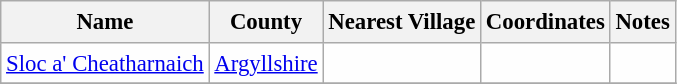<table class="wikitable sortable" style="table-layout:fixed;background-color:#FEFEFE;font-size:95%;padding:0.30em;line-height:1.35em;">
<tr>
<th scope="col">Name</th>
<th scope="col">County</th>
<th scope="col">Nearest Village</th>
<th scope="col" data-sort-type="number">Coordinates</th>
<th scope="col">Notes</th>
</tr>
<tr>
<td><a href='#'>Sloc a' Cheatharnaich</a></td>
<td><a href='#'>Argyllshire</a></td>
<td></td>
<td></td>
<td></td>
</tr>
<tr>
</tr>
</table>
